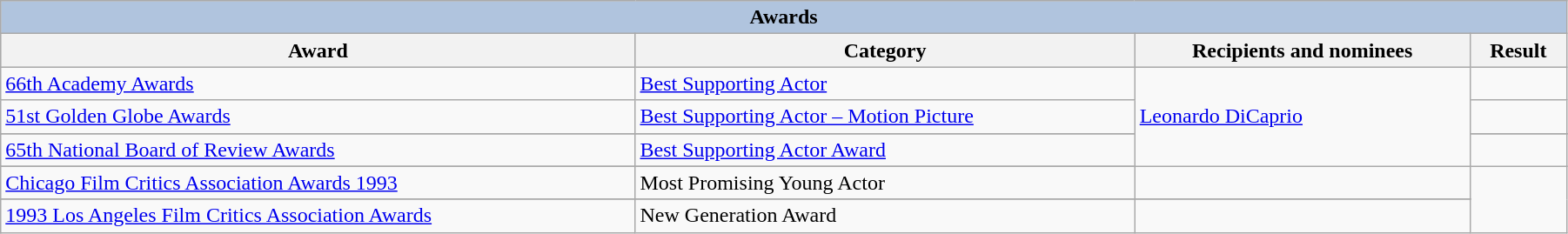<table class="wikitable" style="width:95%;">
<tr style="background:#ccc; text-align:center;">
<th colspan="5" style="background: LightSteelBlue;">Awards</th>
</tr>
<tr style="background:#ccc; text-align:center;">
<th>Award</th>
<th>Category</th>
<th>Recipients and nominees</th>
<th>Result</th>
</tr>
<tr>
<td><a href='#'>66th Academy Awards</a></td>
<td><a href='#'>Best Supporting Actor</a></td>
<td rowspan=5><a href='#'>Leonardo DiCaprio</a></td>
<td></td>
</tr>
<tr>
<td><a href='#'>51st Golden Globe Awards</a></td>
<td><a href='#'>Best Supporting Actor – Motion Picture</a></td>
<td></td>
</tr>
<tr Chicago Film Critics Association Awards 1993>
</tr>
<tr>
<td><a href='#'>65th National Board of Review Awards</a></td>
<td><a href='#'>Best Supporting Actor Award</a></td>
<td></td>
</tr>
<tr>
</tr>
<tr>
<td><a href='#'>Chicago Film Critics Association Awards 1993</a></td>
<td>Most Promising Young Actor</td>
<td></td>
</tr>
<tr>
</tr>
<tr>
<td><a href='#'>1993 Los Angeles Film Critics Association Awards</a></td>
<td>New Generation Award</td>
<td></td>
</tr>
</table>
